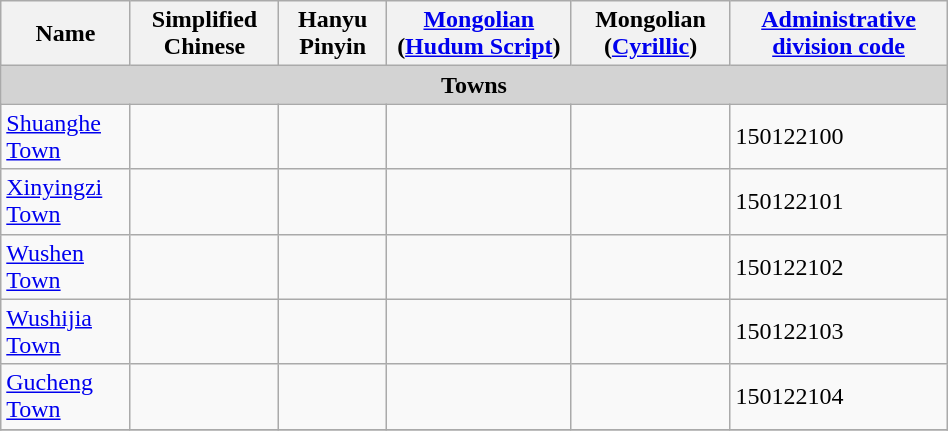<table class="wikitable" align="center" style="width:50%; border="1">
<tr>
<th>Name</th>
<th>Simplified Chinese</th>
<th>Hanyu Pinyin</th>
<th><a href='#'>Mongolian</a> (<a href='#'>Hudum Script</a>)</th>
<th>Mongolian (<a href='#'>Cyrillic</a>)</th>
<th><a href='#'>Administrative division code</a></th>
</tr>
<tr>
<td colspan="6"  style="text-align:center; background:#d3d3d3;"><strong>Towns</strong></td>
</tr>
<tr --------->
<td><a href='#'>Shuanghe Town</a></td>
<td></td>
<td></td>
<td></td>
<td></td>
<td>150122100</td>
</tr>
<tr>
<td><a href='#'>Xinyingzi Town</a></td>
<td></td>
<td></td>
<td></td>
<td></td>
<td>150122101</td>
</tr>
<tr>
<td><a href='#'>Wushen Town</a></td>
<td></td>
<td></td>
<td></td>
<td></td>
<td>150122102</td>
</tr>
<tr>
<td><a href='#'>Wushijia Town</a></td>
<td></td>
<td></td>
<td></td>
<td></td>
<td>150122103</td>
</tr>
<tr>
<td><a href='#'>Gucheng Town</a></td>
<td></td>
<td></td>
<td></td>
<td></td>
<td>150122104</td>
</tr>
<tr>
</tr>
</table>
